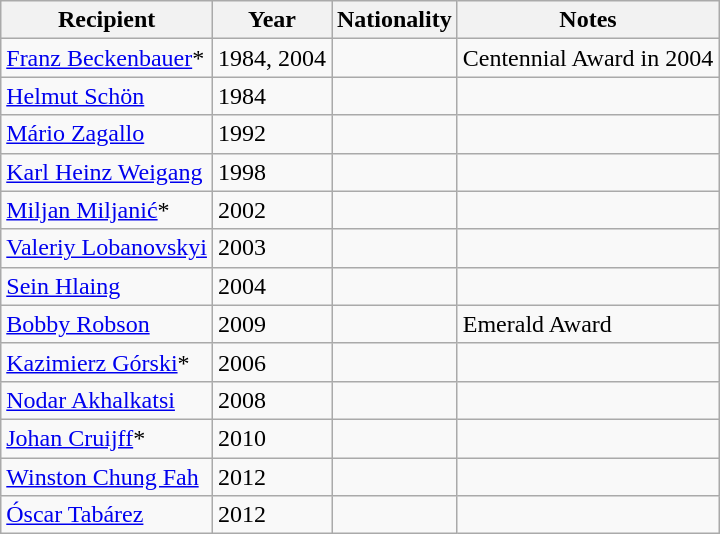<table class="wikitable sortable">
<tr>
<th>Recipient</th>
<th>Year</th>
<th>Nationality</th>
<th>Notes</th>
</tr>
<tr>
<td><a href='#'>Franz Beckenbauer</a>*</td>
<td>1984, 2004</td>
<td></td>
<td>Centennial Award in 2004</td>
</tr>
<tr>
<td><a href='#'>Helmut Schön</a></td>
<td>1984</td>
<td></td>
<td></td>
</tr>
<tr>
<td><a href='#'>Mário Zagallo</a></td>
<td>1992</td>
<td></td>
<td></td>
</tr>
<tr>
<td><a href='#'>Karl Heinz Weigang</a></td>
<td>1998</td>
<td></td>
<td></td>
</tr>
<tr>
<td><a href='#'>Miljan Miljanić</a>*</td>
<td>2002</td>
<td></td>
<td></td>
</tr>
<tr>
<td><a href='#'>Valeriy Lobanovskyi</a></td>
<td>2003</td>
<td></td>
<td></td>
</tr>
<tr>
<td><a href='#'>Sein Hlaing</a></td>
<td>2004</td>
<td></td>
<td></td>
</tr>
<tr>
<td><a href='#'>Bobby Robson</a></td>
<td>2009</td>
<td></td>
<td>Emerald Award </td>
</tr>
<tr>
<td><a href='#'>Kazimierz Górski</a>*</td>
<td>2006</td>
<td></td>
<td></td>
</tr>
<tr>
<td><a href='#'>Nodar Akhalkatsi</a></td>
<td>2008</td>
<td></td>
<td></td>
</tr>
<tr>
<td><a href='#'>Johan Cruijff</a>*</td>
<td>2010</td>
<td></td>
<td></td>
</tr>
<tr>
<td><a href='#'>Winston Chung Fah</a></td>
<td>2012</td>
<td></td>
<td></td>
</tr>
<tr>
<td><a href='#'>Óscar Tabárez</a></td>
<td>2012</td>
<td></td>
<td></td>
</tr>
</table>
